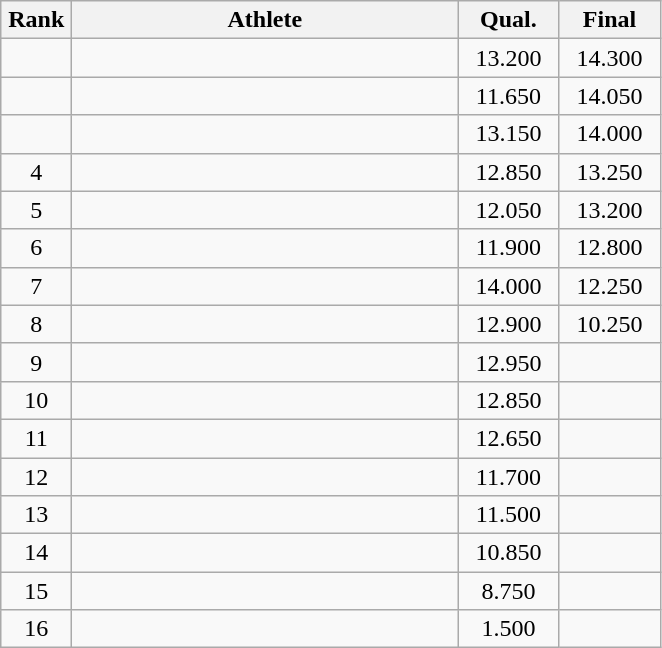<table class=wikitable style="text-align:center">
<tr>
<th width=40>Rank</th>
<th width=250>Athlete</th>
<th width=60>Qual.</th>
<th width=60>Final</th>
</tr>
<tr>
<td></td>
<td align="left"></td>
<td>13.200</td>
<td>14.300</td>
</tr>
<tr>
<td></td>
<td align="left"></td>
<td>11.650</td>
<td>14.050</td>
</tr>
<tr>
<td></td>
<td align="left"></td>
<td>13.150</td>
<td>14.000</td>
</tr>
<tr>
<td>4</td>
<td align="left"></td>
<td>12.850</td>
<td>13.250</td>
</tr>
<tr>
<td>5</td>
<td align="left"></td>
<td>12.050</td>
<td>13.200</td>
</tr>
<tr>
<td>6</td>
<td align="left"></td>
<td>11.900</td>
<td>12.800</td>
</tr>
<tr>
<td>7</td>
<td align="left"></td>
<td>14.000</td>
<td>12.250</td>
</tr>
<tr>
<td>8</td>
<td align="left"></td>
<td>12.900</td>
<td>10.250</td>
</tr>
<tr>
<td>9</td>
<td align="left"></td>
<td>12.950</td>
<td></td>
</tr>
<tr>
<td>10</td>
<td align="left"></td>
<td>12.850</td>
<td></td>
</tr>
<tr>
<td>11</td>
<td align="left"></td>
<td>12.650</td>
<td></td>
</tr>
<tr>
<td>12</td>
<td align="left"></td>
<td>11.700</td>
<td></td>
</tr>
<tr>
<td>13</td>
<td align="left"></td>
<td>11.500</td>
<td></td>
</tr>
<tr>
<td>14</td>
<td align="left"></td>
<td>10.850</td>
<td></td>
</tr>
<tr>
<td>15</td>
<td align="left"></td>
<td>8.750</td>
<td></td>
</tr>
<tr>
<td>16</td>
<td align="left"></td>
<td>1.500</td>
<td></td>
</tr>
</table>
